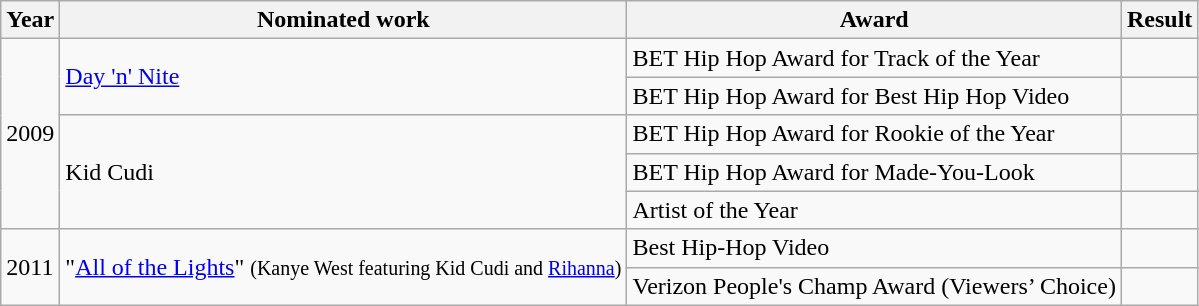<table class="wikitable">
<tr>
<th>Year</th>
<th>Nominated work</th>
<th>Award</th>
<th>Result</th>
</tr>
<tr>
<td rowspan="5">2009</td>
<td rowspan="2"><a href='#'>Day 'n' Nite</a></td>
<td>BET Hip Hop Award for Track of the Year</td>
<td></td>
</tr>
<tr>
<td>BET Hip Hop Award for Best Hip Hop Video</td>
<td></td>
</tr>
<tr>
<td rowspan="3">Kid Cudi</td>
<td>BET Hip Hop Award for Rookie of the Year</td>
<td></td>
</tr>
<tr>
<td>BET Hip Hop Award for Made-You-Look</td>
<td></td>
</tr>
<tr>
<td>Artist of the Year</td>
<td></td>
</tr>
<tr>
<td rowspan="2">2011</td>
<td rowspan="2">"<a href='#'>All of the Lights</a>" <small>(Kanye West featuring Kid Cudi and <a href='#'>Rihanna</a>)</small></td>
<td>Best Hip-Hop Video</td>
<td></td>
</tr>
<tr>
<td>Verizon People's Champ Award (Viewers’ Choice)</td>
<td></td>
</tr>
</table>
